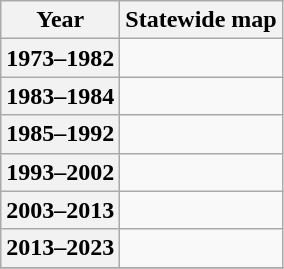<table class=wikitable>
<tr>
<th>Year</th>
<th>Statewide map</th>
</tr>
<tr>
<th>1973–1982</th>
<td></td>
</tr>
<tr>
<th>1983–1984</th>
<td></td>
</tr>
<tr>
<th>1985–1992</th>
<td></td>
</tr>
<tr>
<th>1993–2002</th>
<td></td>
</tr>
<tr>
<th>2003–2013</th>
<td></td>
</tr>
<tr>
<th>2013–2023</th>
<td></td>
</tr>
<tr>
</tr>
</table>
